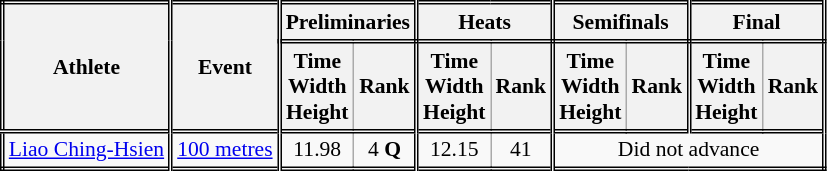<table class=wikitable style="font-size:90%; border: double;">
<tr>
<th rowspan="2" style="border-right:double">Athlete</th>
<th rowspan="2" style="border-right:double">Event</th>
<th colspan="2" style="border-right:double; border-bottom:double;">Preliminaries</th>
<th colspan="2" style="border-right:double; border-bottom:double;">Heats</th>
<th colspan="2" style="border-right:double; border-bottom:double;">Semifinals</th>
<th colspan="2" style="border-right:double; border-bottom:double;">Final</th>
</tr>
<tr>
<th>Time<br>Width<br>Height</th>
<th style="border-right:double">Rank</th>
<th>Time<br>Width<br>Height</th>
<th style="border-right:double">Rank</th>
<th>Time<br>Width<br>Height</th>
<th style="border-right:double">Rank</th>
<th>Time<br>Width<br>Height</th>
<th style="border-right:double">Rank</th>
</tr>
<tr style="border-top: double;">
<td style="border-right:double"><a href='#'>Liao Ching-Hsien</a></td>
<td style="border-right:double"><a href='#'>100 metres</a></td>
<td align=center>11.98</td>
<td align=center style="border-right:double">4 <strong>Q</strong></td>
<td align=center>12.15</td>
<td align=center style="border-right:double">41</td>
<td colspan="4" align=center>Did not advance</td>
</tr>
</table>
